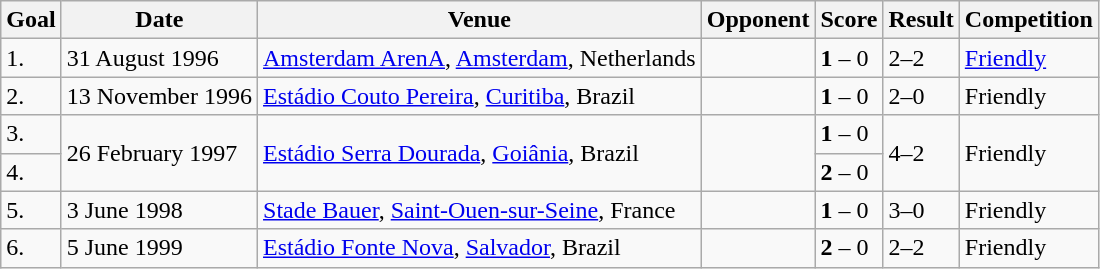<table class="wikitable">
<tr>
<th>Goal</th>
<th>Date</th>
<th>Venue</th>
<th>Opponent</th>
<th>Score</th>
<th>Result</th>
<th>Competition</th>
</tr>
<tr>
<td>1.</td>
<td>31 August 1996</td>
<td><a href='#'>Amsterdam ArenA</a>, <a href='#'>Amsterdam</a>, Netherlands</td>
<td></td>
<td><strong>1</strong> – 0</td>
<td>2–2</td>
<td><a href='#'>Friendly</a></td>
</tr>
<tr>
<td>2.</td>
<td>13 November 1996</td>
<td><a href='#'>Estádio Couto Pereira</a>, <a href='#'>Curitiba</a>, Brazil</td>
<td></td>
<td><strong>1</strong> – 0</td>
<td>2–0</td>
<td>Friendly</td>
</tr>
<tr>
<td>3.</td>
<td rowspan=2>26 February 1997</td>
<td rowspan=2><a href='#'>Estádio Serra Dourada</a>, <a href='#'>Goiânia</a>, Brazil</td>
<td rowspan=2></td>
<td><strong>1</strong> – 0</td>
<td rowspan=2>4–2</td>
<td rowspan=2>Friendly</td>
</tr>
<tr>
<td>4.</td>
<td><strong>2</strong> – 0</td>
</tr>
<tr>
<td>5.</td>
<td>3 June 1998</td>
<td><a href='#'>Stade Bauer</a>, <a href='#'>Saint-Ouen-sur-Seine</a>, France</td>
<td></td>
<td><strong>1</strong> – 0</td>
<td>3–0</td>
<td>Friendly</td>
</tr>
<tr>
<td>6.</td>
<td>5 June 1999</td>
<td><a href='#'>Estádio Fonte Nova</a>, <a href='#'>Salvador</a>, Brazil</td>
<td></td>
<td><strong>2</strong> – 0</td>
<td>2–2</td>
<td>Friendly</td>
</tr>
</table>
